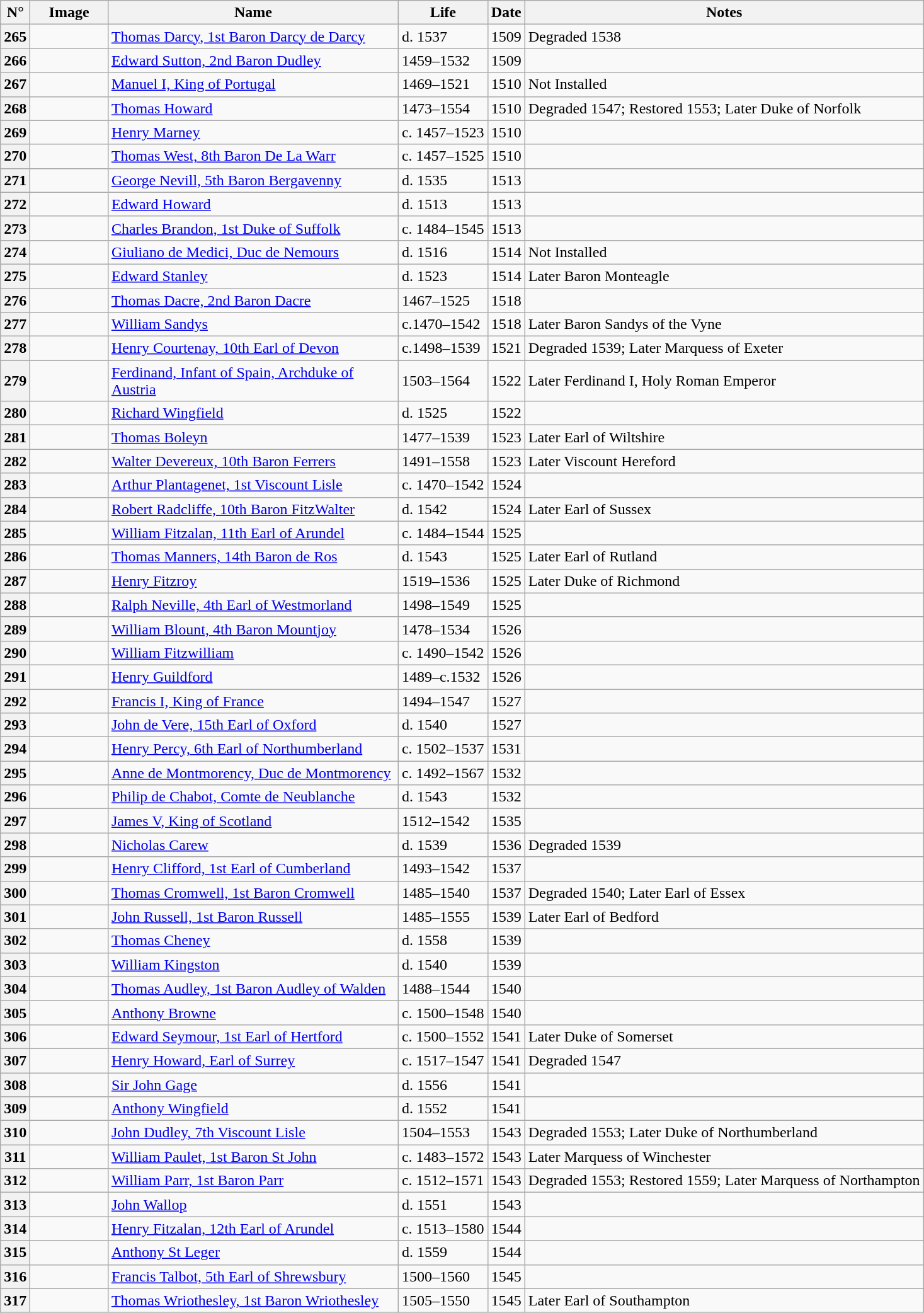<table class="wikitable">
<tr>
<th>N°</th>
<th style="width: 75px;">Image</th>
<th style="width: 300px;">Name</th>
<th>Life</th>
<th>Date</th>
<th>Notes</th>
</tr>
<tr id="Henry VIII">
<th>265</th>
<td></td>
<td><a href='#'>Thomas Darcy, 1st Baron Darcy de Darcy</a></td>
<td>d. 1537</td>
<td>1509</td>
<td>Degraded 1538</td>
</tr>
<tr>
<th>266</th>
<td></td>
<td><a href='#'>Edward Sutton, 2nd Baron Dudley</a></td>
<td>1459–1532</td>
<td>1509</td>
<td></td>
</tr>
<tr>
<th>267</th>
<td></td>
<td><a href='#'>Manuel I, King of Portugal</a></td>
<td>1469–1521</td>
<td>1510</td>
<td>Not Installed</td>
</tr>
<tr>
<th>268</th>
<td></td>
<td><a href='#'>Thomas Howard</a></td>
<td>1473–1554</td>
<td>1510</td>
<td>Degraded 1547; Restored 1553; Later Duke of Norfolk</td>
</tr>
<tr>
<th>269</th>
<td></td>
<td><a href='#'>Henry Marney</a></td>
<td>c. 1457–1523</td>
<td>1510</td>
<td></td>
</tr>
<tr>
<th>270</th>
<td></td>
<td><a href='#'>Thomas West, 8th Baron De La Warr</a></td>
<td>c. 1457–1525</td>
<td>1510</td>
<td></td>
</tr>
<tr>
<th>271</th>
<td></td>
<td><a href='#'>George Nevill, 5th Baron Bergavenny</a></td>
<td>d. 1535</td>
<td>1513</td>
<td></td>
</tr>
<tr>
<th>272</th>
<td></td>
<td><a href='#'>Edward Howard</a></td>
<td>d. 1513</td>
<td>1513</td>
<td></td>
</tr>
<tr>
<th>273</th>
<td></td>
<td><a href='#'>Charles Brandon, 1st Duke of Suffolk</a></td>
<td>c. 1484–1545</td>
<td>1513</td>
<td></td>
</tr>
<tr>
<th>274</th>
<td></td>
<td><a href='#'>Giuliano de Medici, Duc de Nemours</a></td>
<td>d. 1516</td>
<td>1514</td>
<td>Not Installed</td>
</tr>
<tr>
<th>275</th>
<td></td>
<td><a href='#'>Edward Stanley</a></td>
<td>d. 1523</td>
<td>1514</td>
<td>Later Baron Monteagle</td>
</tr>
<tr>
<th>276</th>
<td></td>
<td><a href='#'>Thomas Dacre, 2nd Baron Dacre</a></td>
<td>1467–1525</td>
<td>1518</td>
<td></td>
</tr>
<tr>
<th>277</th>
<td></td>
<td><a href='#'>William Sandys</a></td>
<td>c.1470–1542</td>
<td>1518</td>
<td>Later Baron Sandys of the Vyne</td>
</tr>
<tr>
<th>278</th>
<td></td>
<td><a href='#'>Henry Courtenay, 10th Earl of Devon</a></td>
<td>c.1498–1539</td>
<td>1521</td>
<td>Degraded 1539; Later Marquess of Exeter</td>
</tr>
<tr>
<th>279</th>
<td></td>
<td><a href='#'>Ferdinand, Infant of Spain, Archduke of Austria</a></td>
<td>1503–1564</td>
<td>1522</td>
<td>Later Ferdinand I, Holy Roman Emperor</td>
</tr>
<tr>
<th>280</th>
<td></td>
<td><a href='#'>Richard Wingfield</a></td>
<td>d. 1525</td>
<td>1522</td>
<td></td>
</tr>
<tr>
<th>281</th>
<td></td>
<td><a href='#'>Thomas Boleyn</a></td>
<td>1477–1539</td>
<td>1523</td>
<td>Later Earl of Wiltshire</td>
</tr>
<tr>
<th>282</th>
<td></td>
<td><a href='#'>Walter Devereux, 10th Baron Ferrers</a></td>
<td>1491–1558</td>
<td>1523</td>
<td>Later Viscount Hereford</td>
</tr>
<tr>
<th>283</th>
<td></td>
<td><a href='#'>Arthur Plantagenet, 1st Viscount Lisle</a></td>
<td>c. 1470–1542</td>
<td>1524</td>
<td></td>
</tr>
<tr>
<th>284</th>
<td></td>
<td><a href='#'>Robert Radcliffe, 10th Baron FitzWalter</a></td>
<td>d. 1542</td>
<td>1524</td>
<td>Later Earl of Sussex</td>
</tr>
<tr>
<th>285</th>
<td></td>
<td><a href='#'>William Fitzalan, 11th Earl of Arundel</a></td>
<td>c. 1484–1544</td>
<td>1525</td>
<td></td>
</tr>
<tr>
<th>286</th>
<td></td>
<td><a href='#'>Thomas Manners, 14th Baron de Ros</a></td>
<td>d. 1543</td>
<td>1525</td>
<td>Later Earl of Rutland</td>
</tr>
<tr>
<th>287</th>
<td></td>
<td><a href='#'>Henry Fitzroy</a></td>
<td>1519–1536</td>
<td>1525</td>
<td>Later Duke of Richmond</td>
</tr>
<tr>
<th>288</th>
<td></td>
<td><a href='#'>Ralph Neville, 4th Earl of Westmorland</a></td>
<td>1498–1549</td>
<td>1525</td>
<td></td>
</tr>
<tr>
<th>289</th>
<td></td>
<td><a href='#'>William Blount, 4th Baron Mountjoy</a></td>
<td>1478–1534</td>
<td>1526</td>
<td></td>
</tr>
<tr>
<th>290</th>
<td></td>
<td><a href='#'>William Fitzwilliam</a></td>
<td>c. 1490–1542</td>
<td>1526</td>
<td></td>
</tr>
<tr>
<th>291</th>
<td></td>
<td><a href='#'>Henry Guildford</a></td>
<td>1489–c.1532</td>
<td>1526</td>
<td></td>
</tr>
<tr>
<th>292</th>
<td></td>
<td><a href='#'>Francis I, King of France</a></td>
<td>1494–1547</td>
<td>1527</td>
<td></td>
</tr>
<tr>
<th>293</th>
<td></td>
<td><a href='#'>John de Vere, 15th Earl of Oxford</a></td>
<td>d. 1540</td>
<td>1527</td>
<td></td>
</tr>
<tr>
<th>294</th>
<td></td>
<td><a href='#'>Henry Percy, 6th Earl of Northumberland</a></td>
<td>c. 1502–1537</td>
<td>1531</td>
<td></td>
</tr>
<tr>
<th>295</th>
<td></td>
<td><a href='#'>Anne de Montmorency, Duc de Montmorency</a></td>
<td>c. 1492–1567</td>
<td>1532</td>
<td></td>
</tr>
<tr>
<th>296</th>
<td></td>
<td><a href='#'>Philip de Chabot, Comte de Neublanche</a></td>
<td>d. 1543</td>
<td>1532</td>
<td></td>
</tr>
<tr>
<th>297</th>
<td></td>
<td><a href='#'>James V, King of Scotland</a></td>
<td>1512–1542</td>
<td>1535</td>
<td></td>
</tr>
<tr>
<th>298</th>
<td></td>
<td><a href='#'>Nicholas Carew</a></td>
<td>d. 1539</td>
<td>1536</td>
<td>Degraded 1539</td>
</tr>
<tr>
<th>299</th>
<td></td>
<td><a href='#'>Henry Clifford, 1st Earl of Cumberland</a></td>
<td>1493–1542</td>
<td>1537</td>
<td></td>
</tr>
<tr>
<th>300</th>
<td></td>
<td><a href='#'>Thomas Cromwell, 1st Baron Cromwell</a></td>
<td>1485–1540</td>
<td>1537</td>
<td>Degraded 1540; Later Earl of Essex</td>
</tr>
<tr>
<th>301</th>
<td></td>
<td><a href='#'>John Russell, 1st Baron Russell</a></td>
<td>1485–1555</td>
<td>1539</td>
<td>Later Earl of Bedford</td>
</tr>
<tr>
<th>302</th>
<td></td>
<td><a href='#'>Thomas Cheney</a></td>
<td>d. 1558</td>
<td>1539</td>
<td></td>
</tr>
<tr>
<th>303</th>
<td></td>
<td><a href='#'>William Kingston</a></td>
<td>d. 1540</td>
<td>1539</td>
<td></td>
</tr>
<tr>
<th>304</th>
<td></td>
<td><a href='#'>Thomas Audley, 1st Baron Audley of Walden</a></td>
<td>1488–1544</td>
<td>1540</td>
<td></td>
</tr>
<tr>
<th>305</th>
<td></td>
<td><a href='#'>Anthony Browne</a></td>
<td>c. 1500–1548</td>
<td>1540</td>
<td></td>
</tr>
<tr>
<th>306</th>
<td></td>
<td><a href='#'>Edward Seymour, 1st Earl of Hertford</a></td>
<td>c. 1500–1552</td>
<td>1541</td>
<td>Later Duke of Somerset</td>
</tr>
<tr>
<th>307</th>
<td></td>
<td><a href='#'>Henry Howard, Earl of Surrey</a></td>
<td>c. 1517–1547</td>
<td>1541</td>
<td>Degraded 1547</td>
</tr>
<tr>
<th>308</th>
<td></td>
<td><a href='#'>Sir John Gage</a></td>
<td>d. 1556</td>
<td>1541</td>
<td></td>
</tr>
<tr>
<th>309</th>
<td></td>
<td><a href='#'>Anthony Wingfield</a></td>
<td>d. 1552</td>
<td>1541</td>
<td></td>
</tr>
<tr>
<th>310</th>
<td></td>
<td><a href='#'>John Dudley, 7th Viscount Lisle</a></td>
<td>1504–1553</td>
<td>1543</td>
<td>Degraded 1553; Later Duke of Northumberland</td>
</tr>
<tr>
<th>311</th>
<td></td>
<td><a href='#'>William Paulet, 1st Baron St John</a></td>
<td>c. 1483–1572</td>
<td>1543</td>
<td>Later Marquess of Winchester</td>
</tr>
<tr>
<th>312</th>
<td></td>
<td><a href='#'>William Parr, 1st Baron Parr</a></td>
<td>c. 1512–1571</td>
<td>1543</td>
<td>Degraded 1553; Restored 1559; Later Marquess of Northampton</td>
</tr>
<tr>
<th>313</th>
<td></td>
<td><a href='#'>John Wallop</a></td>
<td>d. 1551</td>
<td>1543</td>
<td></td>
</tr>
<tr>
<th>314</th>
<td></td>
<td><a href='#'>Henry Fitzalan, 12th Earl of Arundel</a></td>
<td>c. 1513–1580</td>
<td>1544</td>
<td></td>
</tr>
<tr>
<th>315</th>
<td></td>
<td><a href='#'>Anthony St Leger</a></td>
<td>d. 1559</td>
<td>1544</td>
<td></td>
</tr>
<tr>
<th>316</th>
<td></td>
<td><a href='#'>Francis Talbot, 5th Earl of Shrewsbury</a></td>
<td>1500–1560</td>
<td>1545</td>
<td></td>
</tr>
<tr>
<th>317</th>
<td></td>
<td><a href='#'>Thomas Wriothesley, 1st Baron Wriothesley</a></td>
<td>1505–1550</td>
<td>1545</td>
<td>Later Earl of Southampton</td>
</tr>
</table>
